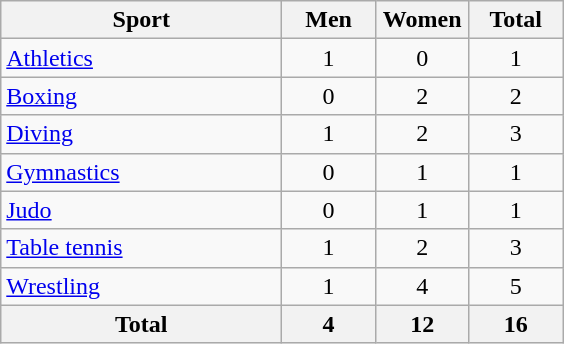<table class="wikitable sortable" style="text-align:center;">
<tr>
<th width=180>Sport</th>
<th width=55>Men</th>
<th width=55>Women</th>
<th width=55>Total</th>
</tr>
<tr>
<td align=left><a href='#'>Athletics</a></td>
<td>1</td>
<td>0</td>
<td>1</td>
</tr>
<tr>
<td align=left><a href='#'>Boxing</a></td>
<td>0</td>
<td>2</td>
<td>2</td>
</tr>
<tr>
<td align=left><a href='#'>Diving</a></td>
<td>1</td>
<td>2</td>
<td>3</td>
</tr>
<tr>
<td align=left><a href='#'>Gymnastics</a></td>
<td>0</td>
<td>1</td>
<td>1</td>
</tr>
<tr>
<td align=left><a href='#'>Judo</a></td>
<td>0</td>
<td>1</td>
<td>1</td>
</tr>
<tr>
<td align=left><a href='#'>Table tennis</a></td>
<td>1</td>
<td>2</td>
<td>3</td>
</tr>
<tr>
<td align=left><a href='#'>Wrestling</a></td>
<td>1</td>
<td>4</td>
<td>5</td>
</tr>
<tr>
<th>Total</th>
<th>4</th>
<th>12</th>
<th>16</th>
</tr>
</table>
